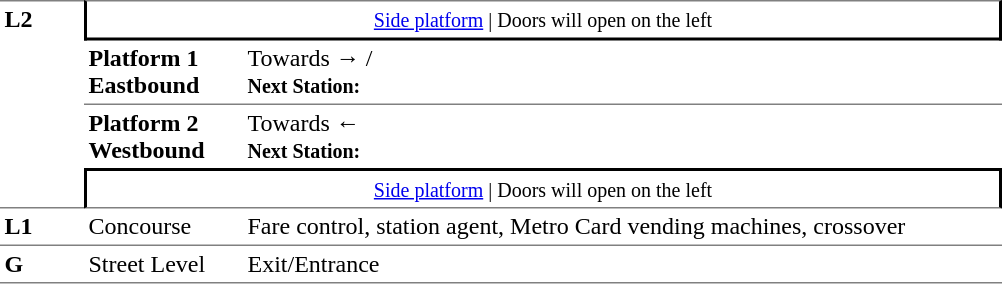<table table border=0 cellspacing=0 cellpadding=3>
<tr>
<td style="border-top:solid 1px grey;border-bottom:solid 1px grey;" width=50 rowspan=4 valign=top><strong>L2</strong></td>
<td style="border-top:solid 1px grey;border-right:solid 2px black;border-left:solid 2px black;border-bottom:solid 2px black;text-align:center;" colspan=2><small><a href='#'>Side platform</a> | Doors will open on the left </small></td>
</tr>
<tr>
<td style="border-bottom:solid 1px grey;" width=100><span><strong>Platform 1</strong><br><strong>Eastbound</strong></span></td>
<td style="border-bottom:solid 1px grey;" width=500>Towards →  / <br><small><strong>Next Station:</strong> </small></td>
</tr>
<tr>
<td><span><strong>Platform 2</strong><br><strong>Westbound</strong></span></td>
<td><span></span>Towards ← <br><small><strong>Next Station:</strong> </small></td>
</tr>
<tr>
<td style="border-top:solid 2px black;border-right:solid 2px black;border-left:solid 2px black;border-bottom:solid 1px grey;text-align:center;" colspan=2><small><a href='#'>Side platform</a> | Doors will open on the left </small></td>
</tr>
<tr>
<td valign=top><strong>L1</strong></td>
<td valign=top>Concourse</td>
<td valign=top>Fare control, station agent, Metro Card vending machines, crossover</td>
</tr>
<tr>
<td style="border-bottom:solid 1px grey;border-top:solid 1px grey;" width=50 valign=top><strong>G</strong></td>
<td style="border-top:solid 1px grey;border-bottom:solid 1px grey;" width=100 valign=top>Street Level</td>
<td style="border-top:solid 1px grey;border-bottom:solid 1px grey;" width=500 valign=top>Exit/Entrance</td>
</tr>
</table>
